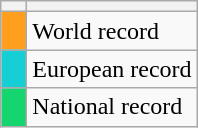<table class="wikitable">
<tr>
<th></th>
<th></th>
</tr>
<tr>
<td style="width:10px; background: #FF9F1D;"></td>
<td>World record</td>
</tr>
<tr>
<td style="width:10px; background: #15CFD5;"></td>
<td>European record</td>
</tr>
<tr>
<td style="width:10px; background: #15D56F;"></td>
<td>National record</td>
</tr>
</table>
